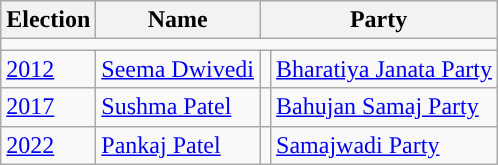<table class="wikitable sortable">
<tr>
<th>Election</th>
<th>Name</th>
<th colspan="2">Party</th>
</tr>
<tr>
<td colspan="4"></td>
</tr>
<tr>
<td><a href='#'>2012</a></td>
<td><a href='#'>Seema Dwivedi</a></td>
<td style="background-color: "></td>
<td><a href='#'>Bharatiya Janata Party</a></td>
</tr>
<tr>
<td><a href='#'>2017</a></td>
<td><a href='#'>Sushma Patel</a></td>
<td style="background-color: "></td>
<td><a href='#'>Bahujan Samaj Party</a></td>
</tr>
<tr>
<td><a href='#'>2022</a></td>
<td><a href='#'>Pankaj Patel</a></td>
<td style="background-color: "></td>
<td><a href='#'>Samajwadi Party</a></td>
</tr>
</table>
